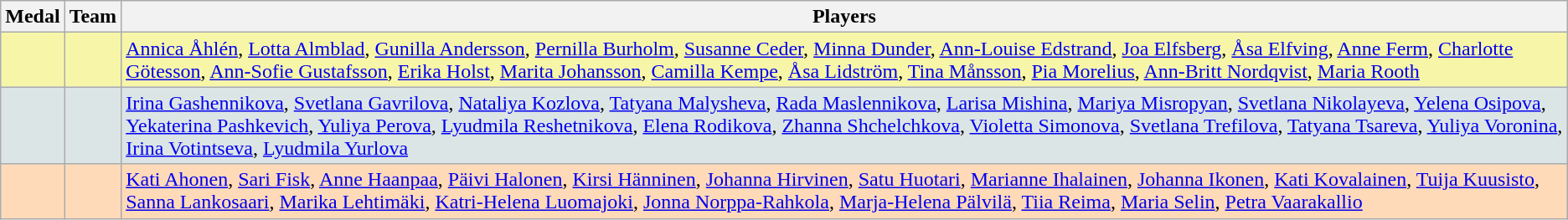<table class="wikitable">
<tr>
<th>Medal</th>
<th>Team</th>
<th>Players</th>
</tr>
<tr bgcolor="#F7F6A8">
<td style="text-align:center;"></td>
<td style="white-space:nowrap;"></td>
<td><a href='#'>Annica Åhlén</a>, <a href='#'>Lotta Almblad</a>, <a href='#'>Gunilla Andersson</a>, <a href='#'>Pernilla Burholm</a>, <a href='#'>Susanne Ceder</a>, <a href='#'>Minna Dunder</a>, <a href='#'>Ann-Louise Edstrand</a>, <a href='#'>Joa Elfsberg</a>, <a href='#'>Åsa Elfving</a>, <a href='#'>Anne Ferm</a>, <a href='#'>Charlotte Götesson</a>, <a href='#'>Ann-Sofie Gustafsson</a>, <a href='#'>Erika Holst</a>, <a href='#'>Marita Johansson</a>, <a href='#'>Camilla Kempe</a>, <a href='#'>Åsa Lidström</a>, <a href='#'>Tina Månsson</a>, <a href='#'>Pia Morelius</a>, <a href='#'>Ann-Britt Nordqvist</a>, <a href='#'>Maria Rooth</a></td>
</tr>
<tr bgcolor="#DCE5E5">
<td style="text-align:center;"></td>
<td style="white-space:nowrap;"></td>
<td><a href='#'>Irina Gashennikova</a>, <a href='#'>Svetlana Gavrilova</a>, <a href='#'>Nataliya Kozlova</a>, <a href='#'>Tatyana Malysheva</a>, <a href='#'>Rada Maslennikova</a>, <a href='#'>Larisa Mishina</a>, <a href='#'>Mariya Misropyan</a>, <a href='#'>Svetlana Nikolayeva</a>, <a href='#'>Yelena Osipova</a>, <a href='#'>Yekaterina Pashkevich</a>, <a href='#'>Yuliya Perova</a>, <a href='#'>Lyudmila Reshetnikova</a>, <a href='#'>Elena Rodikova</a>, <a href='#'>Zhanna Shchelchkova</a>, <a href='#'>Violetta Simonova</a>, <a href='#'>Svetlana Trefilova</a>, <a href='#'>Tatyana Tsareva</a>, <a href='#'>Yuliya Voronina</a>, <a href='#'>Irina Votintseva</a>, <a href='#'>Lyudmila Yurlova</a></td>
</tr>
<tr bgcolor="#FFDAB9">
<td style="text-align:center;"></td>
<td style="white-space:nowrap;"></td>
<td><a href='#'>Kati Ahonen</a>, <a href='#'>Sari Fisk</a>, <a href='#'>Anne Haanpaa</a>, <a href='#'>Päivi Halonen</a>, <a href='#'>Kirsi Hänninen</a>, <a href='#'>Johanna Hirvinen</a>, <a href='#'>Satu Huotari</a>, <a href='#'>Marianne Ihalainen</a>, <a href='#'>Johanna Ikonen</a>, <a href='#'>Kati Kovalainen</a>, <a href='#'>Tuija Kuusisto</a>, <a href='#'>Sanna Lankosaari</a>, <a href='#'>Marika Lehtimäki</a>, <a href='#'>Katri-Helena Luomajoki</a>, <a href='#'>Jonna Norppa-Rahkola</a>, <a href='#'>Marja-Helena Pälvilä</a>, <a href='#'>Tiia Reima</a>, <a href='#'>Maria Selin</a>, <a href='#'>Petra Vaarakallio</a></td>
</tr>
</table>
